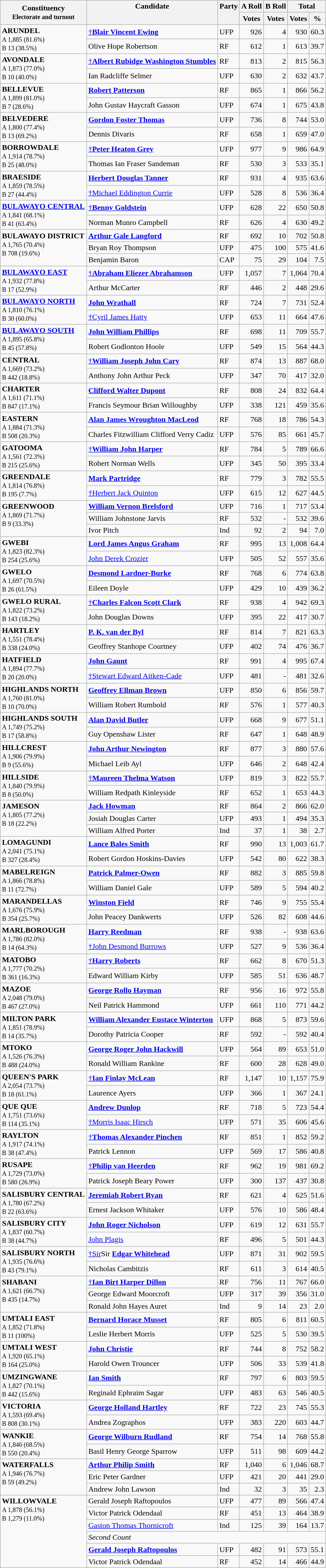<table class="wikitable">
<tr>
<th align="left" rowspan=2>Constituency<br><small>Electorate and turnout</small></th>
<th align="center" valign="top" rowspan=2>Candidate</th>
<th align="center" valign="top" rowspan=2>Party</th>
<th align="center" valign="top">A Roll</th>
<th align="center" valign="top">B Roll</th>
<th align="center" valign="top" colspan=2>Total</th>
</tr>
<tr bgcolor="CCCCCC">
<th align="center">Votes</th>
<th align="center">Votes</th>
<th align="center">Votes</th>
<th align="center">%</th>
</tr>
<tr>
<td valign="top" rowspan="2"><strong>ARUNDEL</strong><small><br>A 1,885 (81.6%)<br>B 13 (38.5%)</small></td>
<td align="left"><a href='#'>†</a><strong><a href='#'>Blair Vincent Ewing</a></strong></td>
<td align="left">UFP</td>
<td align="right">926</td>
<td align="right">4</td>
<td align="right">930</td>
<td align="right">60.3</td>
</tr>
<tr>
<td align="left">Olive Hope Robertson</td>
<td align="left">RF</td>
<td align="right">612</td>
<td align="right">1</td>
<td align="right">613</td>
<td align="right">39.7</td>
</tr>
<tr>
<td valign="top" rowspan="2"><strong>AVONDALE</strong><small><br>A 1,873 (77.0%)<br>B 10 (40.0%)</small></td>
<td align="left"><a href='#'>†</a><strong><a href='#'>Albert Rubidge Washington Stumbles</a></strong></td>
<td align="left">RF</td>
<td align="right">813</td>
<td align="right">2</td>
<td align="right">815</td>
<td align="right">56.3</td>
</tr>
<tr>
<td align="left">Ian Radcliffe Selmer</td>
<td align="left">UFP</td>
<td align="right">630</td>
<td align="right">2</td>
<td align="right">632</td>
<td align="right">43.7</td>
</tr>
<tr>
<td valign="top" rowspan="2"><strong>BELLEVUE</strong><small><br>A 1,899 (81.0%)<br>B 7 (28.6%)</small></td>
<td align="left"><strong><a href='#'>Robert Patterson</a></strong></td>
<td align="left">RF</td>
<td align="right">865</td>
<td align="right">1</td>
<td align="right">866</td>
<td align="right">56.2</td>
</tr>
<tr>
<td align="left">John Gustav Haycraft Gasson</td>
<td align="left">UFP</td>
<td align="right">674</td>
<td align="right">1</td>
<td align="right">675</td>
<td align="right">43.8</td>
</tr>
<tr>
<td valign="top" rowspan="2"><strong>BELVEDERE</strong><small><br>A 1,800 (77.4%)<br>B 13 (69.2%)</small></td>
<td align="left"><strong><a href='#'>Gordon Foster Thomas</a></strong></td>
<td align="left">UFP</td>
<td align="right">736</td>
<td align="right">8</td>
<td align="right">744</td>
<td align="right">53.0</td>
</tr>
<tr>
<td align="left">Dennis Divaris</td>
<td align="left">RF</td>
<td align="right">658</td>
<td align="right">1</td>
<td align="right">659</td>
<td align="right">47.0</td>
</tr>
<tr>
<td valign="top" rowspan="2"><strong>BORROWDALE</strong><small><br>A 1,914 (78.7%)<br>B 25 (48.0%)</small></td>
<td align="left"><a href='#'>†</a><strong><a href='#'>Peter Heaton Grey</a></strong></td>
<td align="left">UFP</td>
<td align="right">977</td>
<td align="right">9</td>
<td align="right">986</td>
<td align="right">64.9</td>
</tr>
<tr>
<td align="left">Thomas Ian Fraser Sandeman</td>
<td align="left">RF</td>
<td align="right">530</td>
<td align="right">3</td>
<td align="right">533</td>
<td align="right">35.1</td>
</tr>
<tr>
<td valign="top" rowspan="2"><strong>BRAESIDE</strong><small><br>A 1,859 (78.5%)<br>B 27 (44.4%)</small></td>
<td align="left"><strong><a href='#'>Herbert Douglas Tanner</a></strong></td>
<td align="left">RF</td>
<td align="right">931</td>
<td align="right">4</td>
<td align="right">935</td>
<td align="right">63.6</td>
</tr>
<tr>
<td align="left"><a href='#'>†</a><a href='#'>Michael Eddington Currie</a></td>
<td align="left">UFP</td>
<td align="right">528</td>
<td align="right">8</td>
<td align="right">536</td>
<td align="right">36.4</td>
</tr>
<tr>
<td valign="top" rowspan="2"><strong><a href='#'>BULAWAYO CENTRAL</a></strong><small><br>A 1,841 (68.1%)<br>B 41 (63.4%)</small></td>
<td align="left"><a href='#'>†</a><strong><a href='#'>Benny Goldstein</a></strong></td>
<td align="left">UFP</td>
<td align="right">628</td>
<td align="right">22</td>
<td align="right">650</td>
<td align="right">50.8</td>
</tr>
<tr>
<td align="left">Norman Munro Campbell</td>
<td align="left">RF</td>
<td align="right">626</td>
<td align="right">4</td>
<td align="right">630</td>
<td align="right">49.2</td>
</tr>
<tr>
<td valign="top" rowspan="3"><strong>BULAWAYO DISTRICT</strong><small><br>A 1,765 (70.4%)<br>B 708 (19.6%)</small></td>
<td align="left"><strong><a href='#'>Arthur Gale Langford</a></strong></td>
<td align="left">RF</td>
<td align="right">692</td>
<td align="right">10</td>
<td align="right">702</td>
<td align="right">50.8</td>
</tr>
<tr>
<td align="left">Bryan Roy Thompson</td>
<td align="left">UFP</td>
<td align="right">475</td>
<td align="right">100</td>
<td align="right">575</td>
<td align="right">41.6</td>
</tr>
<tr>
<td align="left">Benjamin Baron</td>
<td align="left">CAP</td>
<td align="right">75</td>
<td align="right">29</td>
<td align="right">104</td>
<td align="right">7.5</td>
</tr>
<tr>
<td valign="top" rowspan="2"><strong><a href='#'>BULAWAYO EAST</a></strong><small><br>A 1,932 (77.8%)<br>B 17 (52.9%)</small></td>
<td align="left"><a href='#'>†</a><strong><a href='#'>Abraham Eliezer Abrahamson</a></strong></td>
<td align="left">UFP</td>
<td align="right">1,057</td>
<td align="right">7</td>
<td align="right">1,064</td>
<td align="right">70.4</td>
</tr>
<tr>
<td align="left">Arthur McCarter</td>
<td align="left">RF</td>
<td align="right">446</td>
<td align="right">2</td>
<td align="right">448</td>
<td align="right">29.6</td>
</tr>
<tr>
<td valign="top" rowspan="2"><strong><a href='#'>BULAWAYO NORTH</a></strong><small><br>A 1,810 (76.1%)<br>B 30 (60.0%)</small></td>
<td align="left"><strong><a href='#'>John Wrathall</a></strong></td>
<td align="left">RF</td>
<td align="right">724</td>
<td align="right">7</td>
<td align="right">731</td>
<td align="right">52.4</td>
</tr>
<tr>
<td align="left"><a href='#'>†</a><a href='#'>Cyril James Hatty</a></td>
<td align="left">UFP</td>
<td align="right">653</td>
<td align="right">11</td>
<td align="right">664</td>
<td align="right">47.6</td>
</tr>
<tr>
<td valign="top" rowspan="2"><strong><a href='#'>BULAWAYO SOUTH</a></strong><small><br>A 1,895 (65.8%)<br>B 45 (57.8%)</small></td>
<td align="left"><strong><a href='#'>John William Phillips</a></strong></td>
<td align="left">RF</td>
<td align="right">698</td>
<td align="right">11</td>
<td align="right">709</td>
<td align="right">55.7</td>
</tr>
<tr>
<td align="left">Robert Godlonton Hoole</td>
<td align="left">UFP</td>
<td align="right">549</td>
<td align="right">15</td>
<td align="right">564</td>
<td align="right">44.3</td>
</tr>
<tr>
<td valign="top" rowspan="2"><strong>CENTRAL</strong><small><br>A 1,669 (73.2%)<br>B 442 (18.8%)</small></td>
<td align="left"><a href='#'>†</a><strong><a href='#'>William Joseph John Cary</a></strong></td>
<td align="left">RF</td>
<td align="right">874</td>
<td align="right">13</td>
<td align="right">887</td>
<td align="right">68.0</td>
</tr>
<tr>
<td align="left">Anthony John Arthur Peck</td>
<td align="left">UFP</td>
<td align="right">347</td>
<td align="right">70</td>
<td align="right">417</td>
<td align="right">32.0</td>
</tr>
<tr>
<td valign="top" rowspan="2"><strong>CHARTER</strong><small><br>A 1,611 (71.1%)<br>B 847 (17.1%)</small></td>
<td align="left"><strong><a href='#'>Clifford Walter Dupont</a></strong></td>
<td align="left">RF</td>
<td align="right">808</td>
<td align="right">24</td>
<td align="right">832</td>
<td align="right">64.4</td>
</tr>
<tr>
<td align="left">Francis Seymour Brian Willoughby</td>
<td align="left">UFP</td>
<td align="right">338</td>
<td align="right">121</td>
<td align="right">459</td>
<td align="right">35.6</td>
</tr>
<tr>
<td valign="top" rowspan="2"><strong>EASTERN</strong><small><br>A 1,884 (71.3%)<br>B 508 (20.3%)</small></td>
<td align="left"><strong><a href='#'>Alan James Wroughton MacLeod</a></strong></td>
<td align="left">RF</td>
<td align="right">768</td>
<td align="right">18</td>
<td align="right">786</td>
<td align="right">54.3</td>
</tr>
<tr>
<td align="left">Charles Fitzwilliam Clifford Verry Cadiz</td>
<td align="left">UFP</td>
<td align="right">576</td>
<td align="right">85</td>
<td align="right">661</td>
<td align="right">45.7</td>
</tr>
<tr>
<td valign="top" rowspan="2"><strong>GATOOMA</strong><small><br>A 1,561 (72.3%)<br>B 215 (25.6%)</small></td>
<td align="left"><a href='#'>†</a><strong><a href='#'>William John Harper</a></strong></td>
<td align="left">RF</td>
<td align="right">784</td>
<td align="right">5</td>
<td align="right">789</td>
<td align="right">66.6</td>
</tr>
<tr>
<td align="left">Robert Norman Wells</td>
<td align="left">UFP</td>
<td align="right">345</td>
<td align="right">50</td>
<td align="right">395</td>
<td align="right">33.4</td>
</tr>
<tr>
<td valign="top" rowspan="2"><strong>GREENDALE</strong><small><br>A 1,814 (76.8%)<br>B 195 (7.7%)</small></td>
<td align="left"><strong><a href='#'>Mark Partridge</a></strong></td>
<td align="left">RF</td>
<td align="right">779</td>
<td align="right">3</td>
<td align="right">782</td>
<td align="right">55.5</td>
</tr>
<tr>
<td align="left"><a href='#'>†</a><a href='#'>Herbert Jack Quinton</a></td>
<td align="left">UFP</td>
<td align="right">615</td>
<td align="right">12</td>
<td align="right">627</td>
<td align="right">44.5</td>
</tr>
<tr>
<td valign="top" rowspan="3"><strong>GREENWOOD</strong><small><br>A 1,869 (71.7%)<br>B 9 (33.3%)</small></td>
<td align="left"><strong><a href='#'>William Vernon Brelsford</a></strong></td>
<td align="left">UFP</td>
<td align="right">716</td>
<td align="right">1</td>
<td align="right">717</td>
<td align="right">53.4</td>
</tr>
<tr>
<td align="left">William Johnstone Jarvis</td>
<td align="left">RF</td>
<td align="right">532</td>
<td align="right">-</td>
<td align="right">532</td>
<td align="right">39.6</td>
</tr>
<tr>
<td align="left">Ivor Pitch</td>
<td align="left">Ind</td>
<td align="right">92</td>
<td align="right">2</td>
<td align="right">94</td>
<td align="right">7.0</td>
</tr>
<tr>
<td valign="top" rowspan="2"><strong>GWEBI</strong><small><br>A 1,823 (82.3%)<br>B 254 (25.6%)</small></td>
<td align="left"><strong><a href='#'>Lord James Angus Graham</a></strong></td>
<td align="left">RF</td>
<td align="right">995</td>
<td align="right">13</td>
<td align="right">1,008</td>
<td align="right">64.4</td>
</tr>
<tr>
<td align="left"><a href='#'>John Derek Crozier</a></td>
<td align="left">UFP</td>
<td align="right">505</td>
<td align="right">52</td>
<td align="right">557</td>
<td align="right">35.6</td>
</tr>
<tr>
<td valign="top" rowspan="2"><strong>GWELO</strong><small><br>A 1,697 (70.5%)<br>B 26 (61.5%)</small></td>
<td align="left"><strong><a href='#'>Desmond Lardner-Burke</a></strong></td>
<td align="left">RF</td>
<td align="right">768</td>
<td align="right">6</td>
<td align="right">774</td>
<td align="right">63.8</td>
</tr>
<tr>
<td align="left">Eileen Doyle</td>
<td align="left">UFP</td>
<td align="right">429</td>
<td align="right">10</td>
<td align="right">439</td>
<td align="right">36.2</td>
</tr>
<tr>
<td valign="top" rowspan="2"><strong>GWELO RURAL</strong><small><br>A 1,822 (73.2%)<br>B 143 (18.2%)</small></td>
<td align="left"><a href='#'>†</a><strong><a href='#'>Charles Falcon Scott Clark</a></strong></td>
<td align="left">RF</td>
<td align="right">938</td>
<td align="right">4</td>
<td align="right">942</td>
<td align="right">69.3</td>
</tr>
<tr>
<td align="left">John Douglas Downs</td>
<td align="left">UFP</td>
<td align="right">395</td>
<td align="right">22</td>
<td align="right">417</td>
<td align="right">30.7</td>
</tr>
<tr>
<td valign="top" rowspan="2"><strong>HARTLEY</strong><small><br>A 1,551 (78.4%)<br>B 338 (24.0%)</small></td>
<td align="left"><strong><a href='#'>P. K. van der Byl</a></strong></td>
<td align="left">RF</td>
<td align="right">814</td>
<td align="right">7</td>
<td align="right">821</td>
<td align="right">63.3</td>
</tr>
<tr>
<td align="left">Geoffrey Stanhope Courtney</td>
<td align="left">UFP</td>
<td align="right">402</td>
<td align="right">74</td>
<td align="right">476</td>
<td align="right">36.7</td>
</tr>
<tr>
<td valign="top" rowspan="2"><strong>HATFIELD</strong><small><br>A 1,894 (77.7%)<br>B 20 (20.0%)</small></td>
<td align="left"><strong><a href='#'>John Gaunt</a></strong></td>
<td align="left">RF</td>
<td align="right">991</td>
<td align="right">4</td>
<td align="right">995</td>
<td align="right">67.4</td>
</tr>
<tr>
<td align="left"><a href='#'>†</a><a href='#'>Stewart Edward Aitken-Cade</a></td>
<td align="left">UFP</td>
<td align="right">481</td>
<td align="right">-</td>
<td align="right">481</td>
<td align="right">32.6</td>
</tr>
<tr>
<td valign="top" rowspan="2"><strong>HIGHLANDS NORTH</strong><small><br>A 1,760 (81.0%)<br>B 10 (70.0%)</small></td>
<td align="left"><strong><a href='#'>Geoffrey Ellman Brown</a></strong></td>
<td align="left">UFP</td>
<td align="right">850</td>
<td align="right">6</td>
<td align="right">856</td>
<td align="right">59.7</td>
</tr>
<tr>
<td align="left">William Robert Rumbold</td>
<td align="left">RF</td>
<td align="right">576</td>
<td align="right">1</td>
<td align="right">577</td>
<td align="right">40.3</td>
</tr>
<tr>
<td valign="top" rowspan="2"><strong>HIGHLANDS SOUTH</strong><small><br>A 1,749 (75.2%)<br>B 17 (58.8%)</small></td>
<td align="left"><strong><a href='#'>Alan David Butler</a></strong></td>
<td align="left">UFP</td>
<td align="right">668</td>
<td align="right">9</td>
<td align="right">677</td>
<td align="right">51.1</td>
</tr>
<tr>
<td align="left">Guy Openshaw Lister</td>
<td align="left">RF</td>
<td align="right">647</td>
<td align="right">1</td>
<td align="right">648</td>
<td align="right">48.9</td>
</tr>
<tr>
<td valign="top" rowspan="2"><strong>HILLCREST</strong><small><br>A 1,906 (79.9%)<br>B 9 (55.6%)</small></td>
<td align="left"><strong><a href='#'>John Arthur Newington</a></strong></td>
<td align="left">RF</td>
<td align="right">877</td>
<td align="right">3</td>
<td align="right">880</td>
<td align="right">57.6</td>
</tr>
<tr>
<td align="left">Michael Leib Ayl</td>
<td align="left">UFP</td>
<td align="right">646</td>
<td align="right">2</td>
<td align="right">648</td>
<td align="right">42.4</td>
</tr>
<tr>
<td valign="top" rowspan="2"><strong>HILLSIDE</strong><small><br>A 1,840 (79.9%)<br>B 8 (50.0%)</small></td>
<td align="left"><a href='#'>†</a><strong><a href='#'>Maureen Thelma Watson</a></strong></td>
<td align="left">UFP</td>
<td align="right">819</td>
<td align="right">3</td>
<td align="right">822</td>
<td align="right">55.7</td>
</tr>
<tr>
<td align="left">William Redpath Kinleyside</td>
<td align="left">RF</td>
<td align="right">652</td>
<td align="right">1</td>
<td align="right">653</td>
<td align="right">44.3</td>
</tr>
<tr>
<td valign="top" rowspan="3"><strong>JAMESON</strong><small><br>A 1,805 (77.2%)<br>B 18 (22.2%)</small></td>
<td align="left"><strong><a href='#'>Jack Howman</a></strong></td>
<td align="left">RF</td>
<td align="right">864</td>
<td align="right">2</td>
<td align="right">866</td>
<td align="right">62.0</td>
</tr>
<tr>
<td align="left">Josiah Douglas Carter</td>
<td align="left">UFP</td>
<td align="right">493</td>
<td align="right">1</td>
<td align="right">494</td>
<td align="right">35.3</td>
</tr>
<tr>
<td align="left">William Alfred Porter</td>
<td align="left">Ind</td>
<td align="right">37</td>
<td align="right">1</td>
<td align="right">38</td>
<td align="right">2.7</td>
</tr>
<tr>
<td valign="top" rowspan="2"><strong>LOMAGUNDI</strong><small><br>A 2,041 (75.1%)<br>B 327 (28.4%)</small></td>
<td align="left"><strong><a href='#'>Lance Bales Smith</a></strong></td>
<td align="left">RF</td>
<td align="right">990</td>
<td align="right">13</td>
<td align="right">1,003</td>
<td align="right">61.7</td>
</tr>
<tr>
<td align="left">Robert Gordon Hoskins-Davies</td>
<td align="left">UFP</td>
<td align="right">542</td>
<td align="right">80</td>
<td align="right">622</td>
<td align="right">38.3</td>
</tr>
<tr>
<td valign="top" rowspan="2"><strong>MABELREIGN</strong><small><br>A 1,866 (78.8%)<br>B 11 (72.7%)</small></td>
<td align="left"><strong><a href='#'>Patrick Palmer-Owen</a></strong></td>
<td align="left">RF</td>
<td align="right">882</td>
<td align="right">3</td>
<td align="right">885</td>
<td align="right">59.8</td>
</tr>
<tr>
<td align="left">William Daniel Gale</td>
<td align="left">UFP</td>
<td align="right">589</td>
<td align="right">5</td>
<td align="right">594</td>
<td align="right">40.2</td>
</tr>
<tr>
<td valign="top" rowspan="2"><strong>MARANDELLAS</strong><small><br>A 1,676 (75.9%)<br>B 354 (25.7%)</small></td>
<td align="left"><strong><a href='#'>Winston Field</a></strong></td>
<td align="left">RF</td>
<td align="right">746</td>
<td align="right">9</td>
<td align="right">755</td>
<td align="right">55.4</td>
</tr>
<tr>
<td align="left">John Peacey Dankwerts</td>
<td align="left">UFP</td>
<td align="right">526</td>
<td align="right">82</td>
<td align="right">608</td>
<td align="right">44.6</td>
</tr>
<tr>
<td valign="top" rowspan="2"><strong>MARLBOROUGH</strong><small><br>A 1,786 (82.0%)<br>B 14 (64.3%)</small></td>
<td align="left"><strong><a href='#'>Harry Reedman</a></strong></td>
<td align="left">RF</td>
<td align="right">938</td>
<td align="right">-</td>
<td align="right">938</td>
<td align="right">63.6</td>
</tr>
<tr>
<td align="left"><a href='#'>†</a><a href='#'>John Desmond Burrows</a></td>
<td align="left">UFP</td>
<td align="right">527</td>
<td align="right">9</td>
<td align="right">536</td>
<td align="right">36.4</td>
</tr>
<tr>
<td valign="top" rowspan="2"><strong>MATOBO</strong><small><br>A 1,777 (70.2%)<br>B 361 (16.3%)</small></td>
<td align="left"><a href='#'>†</a><strong><a href='#'>Harry Roberts</a></strong></td>
<td align="left">RF</td>
<td align="right">662</td>
<td align="right">8</td>
<td align="right">670</td>
<td align="right">51.3</td>
</tr>
<tr>
<td align="left">Edward William Kirby</td>
<td align="left">UFP</td>
<td align="right">585</td>
<td align="right">51</td>
<td align="right">636</td>
<td align="right">48.7</td>
</tr>
<tr>
<td valign="top" rowspan="2"><strong>MAZOE</strong><small><br>A 2,048 (79.0%)<br>B 467 (27.0%)</small></td>
<td align="left"><strong><a href='#'>George Rollo Hayman</a></strong></td>
<td align="left">RF</td>
<td align="right">956</td>
<td align="right">16</td>
<td align="right">972</td>
<td align="right">55.8</td>
</tr>
<tr>
<td align="left">Neil Patrick Hammond</td>
<td align="left">UFP</td>
<td align="right">661</td>
<td align="right">110</td>
<td align="right">771</td>
<td align="right">44.2</td>
</tr>
<tr>
<td valign="top" rowspan="2"><strong>MILTON PARK</strong><small><br>A 1,851 (78.9%)<br>B 14 (35.7%)</small></td>
<td align="left"><strong><a href='#'>William Alexander Eustace Winterton</a></strong></td>
<td align="left">UFP</td>
<td align="right">868</td>
<td align="right">5</td>
<td align="right">873</td>
<td align="right">59.6</td>
</tr>
<tr>
<td align="left">Dorothy Patricia Cooper</td>
<td align="left">RF</td>
<td align="right">592</td>
<td align="right">-</td>
<td align="right">592</td>
<td align="right">40.4</td>
</tr>
<tr>
<td valign="top" rowspan="2"><strong>MTOKO</strong><small><br>A 1,526 (76.3%)<br>B 488 (24.0%)</small></td>
<td align="left"><strong><a href='#'>George Roger John Hackwill</a></strong></td>
<td align="left">UFP</td>
<td align="right">564</td>
<td align="right">89</td>
<td align="right">653</td>
<td align="right">51.0</td>
</tr>
<tr>
<td align="left">Ronald William Rankine</td>
<td align="left">RF</td>
<td align="right">600</td>
<td align="right">28</td>
<td align="right">628</td>
<td align="right">49.0</td>
</tr>
<tr>
<td valign="top" rowspan="2"><strong>QUEEN'S PARK</strong><small><br>A 2,054 (73.7%)<br>B 18 (61.1%)</small></td>
<td align="left"><a href='#'>†</a><strong><a href='#'>Ian Finlay McLean</a></strong></td>
<td align="left">RF</td>
<td align="right">1,147</td>
<td align="right">10</td>
<td align="right">1,157</td>
<td align="right">75.9</td>
</tr>
<tr>
<td align="left">Laurence Ayers</td>
<td align="left">UFP</td>
<td align="right">366</td>
<td align="right">1</td>
<td align="right">367</td>
<td align="right">24.1</td>
</tr>
<tr>
<td valign="top" rowspan="2"><strong>QUE QUE</strong><small><br>A 1,751 (73.6%)<br>B 114 (35.1%)</small></td>
<td align="left"><strong><a href='#'>Andrew Dunlop</a></strong></td>
<td align="left">RF</td>
<td align="right">718</td>
<td align="right">5</td>
<td align="right">723</td>
<td align="right">54.4</td>
</tr>
<tr>
<td align="left"><a href='#'>†</a><a href='#'>Morris Isaac Hirsch</a></td>
<td align="left">UFP</td>
<td align="right">571</td>
<td align="right">35</td>
<td align="right">606</td>
<td align="right">45.6</td>
</tr>
<tr>
<td valign="top" rowspan="2"><strong>RAYLTON</strong><small><br>A 1,917 (74.1%)<br>B 38 (47.4%)</small></td>
<td align="left"><a href='#'>†</a><strong><a href='#'>Thomas Alexander Pinchen</a></strong></td>
<td align="left">RF</td>
<td align="right">851</td>
<td align="right">1</td>
<td align="right">852</td>
<td align="right">59.2</td>
</tr>
<tr>
<td align="left">Patrick Lennon</td>
<td align="left">UFP</td>
<td align="right">569</td>
<td align="right">17</td>
<td align="right">586</td>
<td align="right">40.8</td>
</tr>
<tr>
<td valign="top" rowspan="2"><strong>RUSAPE</strong><small><br>A 1,729 (73.0%)<br>B 580 (26.9%)</small></td>
<td align="left"><a href='#'>†</a><strong><a href='#'>Philip van Heerden</a></strong></td>
<td align="left">RF</td>
<td align="right">962</td>
<td align="right">19</td>
<td align="right">981</td>
<td align="right">69.2</td>
</tr>
<tr>
<td align="left">Patrick Joseph Beary Power</td>
<td align="left">UFP</td>
<td align="right">300</td>
<td align="right">137</td>
<td align="right">437</td>
<td align="right">30.8</td>
</tr>
<tr>
<td valign="top" rowspan="2"><strong>SALISBURY CENTRAL</strong><small><br>A 1,780 (67.2%)<br>B 22 (63.6%)</small></td>
<td align="left"><strong><a href='#'>Jeremiah Robert Ryan</a></strong></td>
<td align="left">RF</td>
<td align="right">621</td>
<td align="right">4</td>
<td align="right">625</td>
<td align="right">51.6</td>
</tr>
<tr>
<td align="left">Ernest Jackson Whitaker</td>
<td align="left">UFP</td>
<td align="right">576</td>
<td align="right">10</td>
<td align="right">586</td>
<td align="right">48.4</td>
</tr>
<tr>
<td valign="top" rowspan="2"><strong>SALISBURY CITY</strong><small><br>A 1,837 (60.7%)<br>B 38 (44.7%)</small></td>
<td align="left"><strong><a href='#'>John Roger Nicholson</a></strong></td>
<td align="left">UFP</td>
<td align="right">619</td>
<td align="right">12</td>
<td align="right">631</td>
<td align="right">55.7</td>
</tr>
<tr>
<td align="left"><a href='#'>John Plagis</a></td>
<td align="left">RF</td>
<td align="right">496</td>
<td align="right">5</td>
<td align="right">501</td>
<td align="right">44.3</td>
</tr>
<tr>
<td valign="top" rowspan="2"><strong>SALISBURY NORTH</strong><small><br>A 1,935 (76.6%)<br>B 43 (79.1%)</small></td>
<td align="left"><a href='#'>†Sir</a>Sir <strong><a href='#'>Edgar Whitehead</a></strong></td>
<td align="left">UFP</td>
<td align="right">871</td>
<td align="right">31</td>
<td align="right">902</td>
<td align="right">59.5</td>
</tr>
<tr>
<td align="left">Nicholas Cambitzis</td>
<td align="left">RF</td>
<td align="right">611</td>
<td align="right">3</td>
<td align="right">614</td>
<td align="right">40.5</td>
</tr>
<tr>
<td valign="top" rowspan="3"><strong>SHABANI</strong><small><br>A 1,621 (66.7%)<br>B 435 (14.7%)</small></td>
<td align="left"><a href='#'>†</a><strong><a href='#'>Ian Birt Harper Dillon</a></strong></td>
<td align="left">RF</td>
<td align="right">756</td>
<td align="right">11</td>
<td align="right">767</td>
<td align="right">66.0</td>
</tr>
<tr>
<td align="left">George Edward Moorcroft</td>
<td align="left">UFP</td>
<td align="right">317</td>
<td align="right">39</td>
<td align="right">356</td>
<td align="right">31.0</td>
</tr>
<tr>
<td align="left">Ronald John Hayes Auret</td>
<td align="left">Ind</td>
<td align="right">9</td>
<td align="right">14</td>
<td align="right">23</td>
<td align="right">2.0</td>
</tr>
<tr>
<td valign="top" rowspan="2"><strong>UMTALI EAST</strong><small><br>A 1,852 (71.8%)<br>B 11 (100%)</small></td>
<td align="left"><strong><a href='#'>Bernard Horace Musset</a></strong></td>
<td align="left">RF</td>
<td align="right">805</td>
<td align="right">6</td>
<td align="right">811</td>
<td align="right">60.5</td>
</tr>
<tr>
<td align="left">Leslie Herbert Morris</td>
<td align="left">UFP</td>
<td align="right">525</td>
<td align="right">5</td>
<td align="right">530</td>
<td align="right">39.5</td>
</tr>
<tr>
<td valign="top" rowspan="2"><strong>UMTALI WEST</strong><small><br>A 1,920 (65.1%)<br>B 164 (25.0%)</small></td>
<td align="left"><strong><a href='#'>John Christie</a></strong></td>
<td align="left">RF</td>
<td align="right">744</td>
<td align="right">8</td>
<td align="right">752</td>
<td align="right">58.2</td>
</tr>
<tr>
<td align="left">Harold Owen Trouncer</td>
<td align="left">UFP</td>
<td align="right">506</td>
<td align="right">33</td>
<td align="right">539</td>
<td align="right">41.8</td>
</tr>
<tr>
<td valign="top" rowspan="2"><strong>UMZINGWANE</strong><small><br>A 1,827 (70.1%)<br>B 442 (15.6%)</small></td>
<td align="left"><strong><a href='#'>Ian Smith</a></strong></td>
<td align="left">RF</td>
<td align="right">797</td>
<td align="right">6</td>
<td align="right">803</td>
<td align="right">59.5</td>
</tr>
<tr>
<td align="left">Reginald Ephraim Sagar</td>
<td align="left">UFP</td>
<td align="right">483</td>
<td align="right">63</td>
<td align="right">546</td>
<td align="right">40.5</td>
</tr>
<tr>
<td valign="top" rowspan="2"><strong>VICTORIA</strong><small><br>A 1,593 (69.4%)<br>B 808 (30.1%)</small></td>
<td align="left"><strong><a href='#'>George Holland Hartley</a></strong></td>
<td align="left">RF</td>
<td align="right">722</td>
<td align="right">23</td>
<td align="right">745</td>
<td align="right">55.3</td>
</tr>
<tr>
<td align="left">Andrea Zographos</td>
<td align="left">UFP</td>
<td align="right">383</td>
<td align="right">220</td>
<td align="right">603</td>
<td align="right">44.7</td>
</tr>
<tr>
<td valign="top" rowspan="2"><strong>WANKIE</strong><small><br>A 1,846 (68.5%)<br>B 550 (20.4%)</small></td>
<td align="left"><strong><a href='#'>George Wilburn Rudland</a></strong></td>
<td align="left">RF</td>
<td align="right">754</td>
<td align="right">14</td>
<td align="right">768</td>
<td align="right">55.8</td>
</tr>
<tr>
<td align="left">Basil Henry George Sparrow</td>
<td align="left">UFP</td>
<td align="right">511</td>
<td align="right">98</td>
<td align="right">609</td>
<td align="right">44.2</td>
</tr>
<tr>
<td valign="top" rowspan="3"><strong>WATERFALLS</strong><small><br>A 1,946 (76.7%)<br>B 59 (49.2%)</small></td>
<td align="left"><strong><a href='#'>Arthur Philip Smith</a></strong></td>
<td align="left">RF</td>
<td align="right">1,040</td>
<td align="right">6</td>
<td align="right">1,046</td>
<td align="right">68.7</td>
</tr>
<tr>
<td align="left">Eric Peter Gardner</td>
<td align="left">UFP</td>
<td align="right">421</td>
<td align="right">20</td>
<td align="right">441</td>
<td align="right">29.0</td>
</tr>
<tr>
<td align="left">Andrew John Lawson</td>
<td align="left">Ind</td>
<td align="right">32</td>
<td align="right">3</td>
<td align="right">35</td>
<td align="right">2.3</td>
</tr>
<tr>
<td valign="top" rowspan="6"><strong>WILLOWVALE</strong><small><br>A 1,878 (56.1%)<br>B 1,279 (11.0%)</small></td>
<td align="left">Gerald Joseph Raftopoulos</td>
<td align="left">UFP</td>
<td align="right">477</td>
<td align="right">89</td>
<td align="right">566</td>
<td align="right">47.4</td>
</tr>
<tr>
<td align="left">Victor Patrick Odendaal</td>
<td align="left">RF</td>
<td align="right">451</td>
<td align="right">13</td>
<td align="right">464</td>
<td align="right">38.9</td>
</tr>
<tr>
<td align="left"><a href='#'>Gaston Thomas Thornicroft</a></td>
<td align="left">Ind</td>
<td align="right">125</td>
<td align="right">39</td>
<td align="right">164</td>
<td align="right">13.7</td>
</tr>
<tr>
<td align="left" colspan=6><em>Second Count</em></td>
</tr>
<tr>
<td align="left"><strong><a href='#'>Gerald Joseph Raftopoulos</a></strong></td>
<td align="left">UFP</td>
<td align="right">482</td>
<td align="right">91</td>
<td align="right">573</td>
<td align="right">55.1</td>
</tr>
<tr>
<td align="left">Victor Patrick Odendaal</td>
<td align="left">RF</td>
<td align="right">452</td>
<td align="right">14</td>
<td align="right">466</td>
<td align="right">44.9</td>
</tr>
</table>
